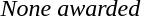<table>
<tr>
<td><br></td>
<td></td>
<td></td>
<td></td>
</tr>
<tr>
<td><br></td>
<td></td>
<td></td>
<td></td>
</tr>
<tr>
<td><br></td>
<td></td>
<td></td>
<td></td>
</tr>
<tr>
<td><br></td>
<td></td>
<td></td>
<td></td>
</tr>
<tr>
<td><br></td>
<td></td>
<td></td>
<td></td>
</tr>
<tr>
<td><br></td>
<td></td>
<td></td>
<td></td>
</tr>
<tr>
<td><br></td>
<td></td>
<td></td>
<td></td>
</tr>
<tr>
<td><br></td>
<td></td>
<td></td>
<td></td>
</tr>
<tr>
<td><br></td>
<td></td>
<td></td>
<td></td>
</tr>
<tr>
<td><br></td>
<td></td>
<td></td>
<td></td>
</tr>
<tr>
<td><br></td>
<td></td>
<td></td>
<td></td>
</tr>
<tr>
<td><br></td>
<td></td>
<td></td>
<td></td>
</tr>
<tr>
<td><br></td>
<td></td>
<td></td>
<td></td>
</tr>
<tr>
<td><br></td>
<td></td>
<td></td>
<td></td>
</tr>
<tr>
<td><br></td>
<td></td>
<td></td>
<td></td>
</tr>
<tr>
<td><br></td>
<td></td>
<td></td>
<td></td>
</tr>
<tr>
<td><br></td>
<td></td>
<td></td>
<td></td>
</tr>
<tr>
<td><br></td>
<td></td>
<td></td>
<td></td>
</tr>
<tr>
<td><br></td>
<td></td>
<td></td>
<td></td>
</tr>
<tr>
<td><br></td>
<td></td>
<td></td>
<td></td>
</tr>
<tr>
<td><br></td>
<td></td>
<td></td>
<td></td>
</tr>
<tr>
<td><br></td>
<td></td>
<td></td>
<td></td>
</tr>
<tr>
<td><br></td>
<td></td>
<td></td>
<td></td>
</tr>
<tr>
<td><br></td>
<td></td>
<td></td>
<td></td>
</tr>
<tr>
<td><br></td>
<td></td>
<td><br></td>
<td><em>None awarded</em></td>
</tr>
<tr>
<td><br></td>
<td></td>
<td></td>
<td></td>
</tr>
<tr>
<td><br></td>
<td></td>
<td></td>
<td></td>
</tr>
<tr>
<td><br></td>
<td></td>
<td></td>
<td></td>
</tr>
<tr>
<td><br></td>
<td></td>
<td></td>
<td></td>
</tr>
<tr>
<td><br></td>
<td></td>
<td></td>
<td></td>
</tr>
<tr>
<td><br></td>
<td></td>
<td></td>
<td></td>
</tr>
<tr>
<td><br></td>
<td></td>
<td></td>
<td></td>
</tr>
</table>
